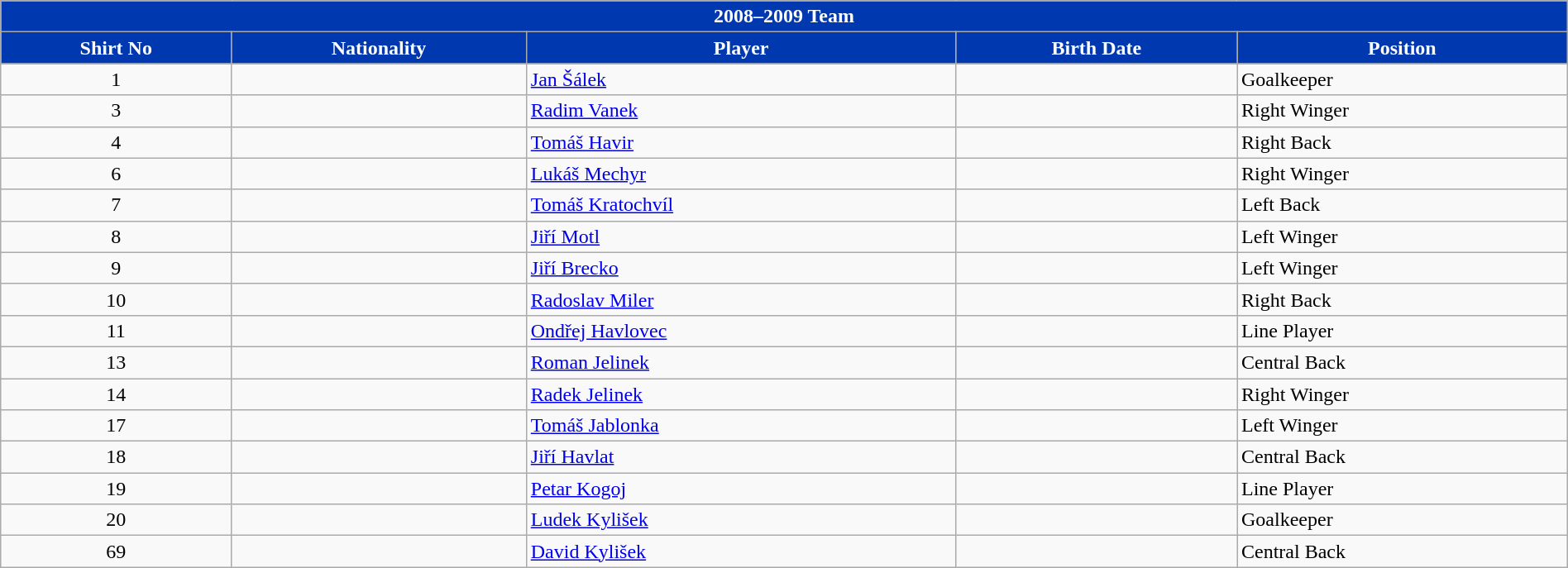<table class="wikitable collapsible collapsed" style="width:100%">
<tr>
<th colspan=5 style="background-color:#0038af;color:#FFFFFF;text-align:center;"> <strong>2008–2009 Team</strong></th>
</tr>
<tr>
<th style="color:#FFFFFF; background:#0038af">Shirt No</th>
<th style="color:#FFFFFF; background:#0038af">Nationality</th>
<th style="color:#FFFFFF; background:#0038af">Player</th>
<th style="color:#FFFFFF; background:#0038af">Birth Date</th>
<th style="color:#FFFFFF; background:#0038af">Position</th>
</tr>
<tr>
<td align=center>1</td>
<td></td>
<td><a href='#'>Jan Šálek</a></td>
<td></td>
<td>Goalkeeper</td>
</tr>
<tr>
<td align=center>3</td>
<td></td>
<td><a href='#'>Radim Vanek</a></td>
<td></td>
<td>Right Winger</td>
</tr>
<tr>
<td align=center>4</td>
<td></td>
<td><a href='#'>Tomáš Havir</a></td>
<td></td>
<td>Right Back</td>
</tr>
<tr>
<td align=center>6</td>
<td></td>
<td><a href='#'>Lukáš Mechyr</a></td>
<td></td>
<td>Right Winger</td>
</tr>
<tr>
<td align=center>7</td>
<td></td>
<td><a href='#'>Tomáš Kratochvíl</a></td>
<td></td>
<td>Left Back</td>
</tr>
<tr>
<td align=center>8</td>
<td></td>
<td><a href='#'>Jiří Motl</a></td>
<td></td>
<td>Left Winger</td>
</tr>
<tr>
<td align=center>9</td>
<td></td>
<td><a href='#'>Jiří Brecko</a></td>
<td></td>
<td>Left Winger</td>
</tr>
<tr>
<td align=center>10</td>
<td></td>
<td><a href='#'>Radoslav Miler</a></td>
<td></td>
<td>Right Back</td>
</tr>
<tr>
<td align=center>11</td>
<td></td>
<td><a href='#'>Ondřej Havlovec</a></td>
<td></td>
<td>Line Player</td>
</tr>
<tr>
<td align=center>13</td>
<td></td>
<td><a href='#'>Roman Jelinek</a></td>
<td></td>
<td>Central Back</td>
</tr>
<tr>
<td align=center>14</td>
<td></td>
<td><a href='#'>Radek Jelinek</a></td>
<td></td>
<td>Right Winger</td>
</tr>
<tr>
<td align=center>17</td>
<td></td>
<td><a href='#'>Tomáš Jablonka</a></td>
<td></td>
<td>Left Winger</td>
</tr>
<tr>
<td align=center>18</td>
<td></td>
<td><a href='#'>Jiří Havlat</a></td>
<td></td>
<td>Central Back</td>
</tr>
<tr>
<td align=center>19</td>
<td></td>
<td><a href='#'>Petar Kogoj</a></td>
<td></td>
<td>Line Player</td>
</tr>
<tr>
<td align=center>20</td>
<td></td>
<td><a href='#'>Ludek Kylišek</a></td>
<td></td>
<td>Goalkeeper</td>
</tr>
<tr>
<td align=center>69</td>
<td></td>
<td><a href='#'>David Kylišek</a></td>
<td></td>
<td>Central Back</td>
</tr>
</table>
